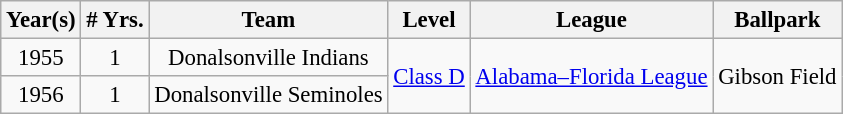<table class="wikitable" style="text-align:center; font-size: 95%;">
<tr>
<th>Year(s)</th>
<th># Yrs.</th>
<th>Team</th>
<th>Level</th>
<th>League</th>
<th>Ballpark</th>
</tr>
<tr>
<td>1955</td>
<td>1</td>
<td>Donalsonville Indians</td>
<td rowspan=2><a href='#'>Class D</a></td>
<td rowspan=2><a href='#'>Alabama–Florida League</a></td>
<td rowspan=2>Gibson Field</td>
</tr>
<tr>
<td>1956</td>
<td>1</td>
<td>Donalsonville Seminoles</td>
</tr>
</table>
